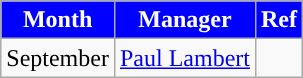<table class="wikitable" style="text-align:center">
<tr>
<th style="background:blue; color:white; width=0%">Month</th>
<th style="background:blue; color:white; width=0%">Manager</th>
<th style="background:blue; color:white; width=0%">Ref</th>
</tr>
<tr>
<td>September</td>
<td> <a href='#'>Paul Lambert</a></td>
<td></td>
</tr>
</table>
